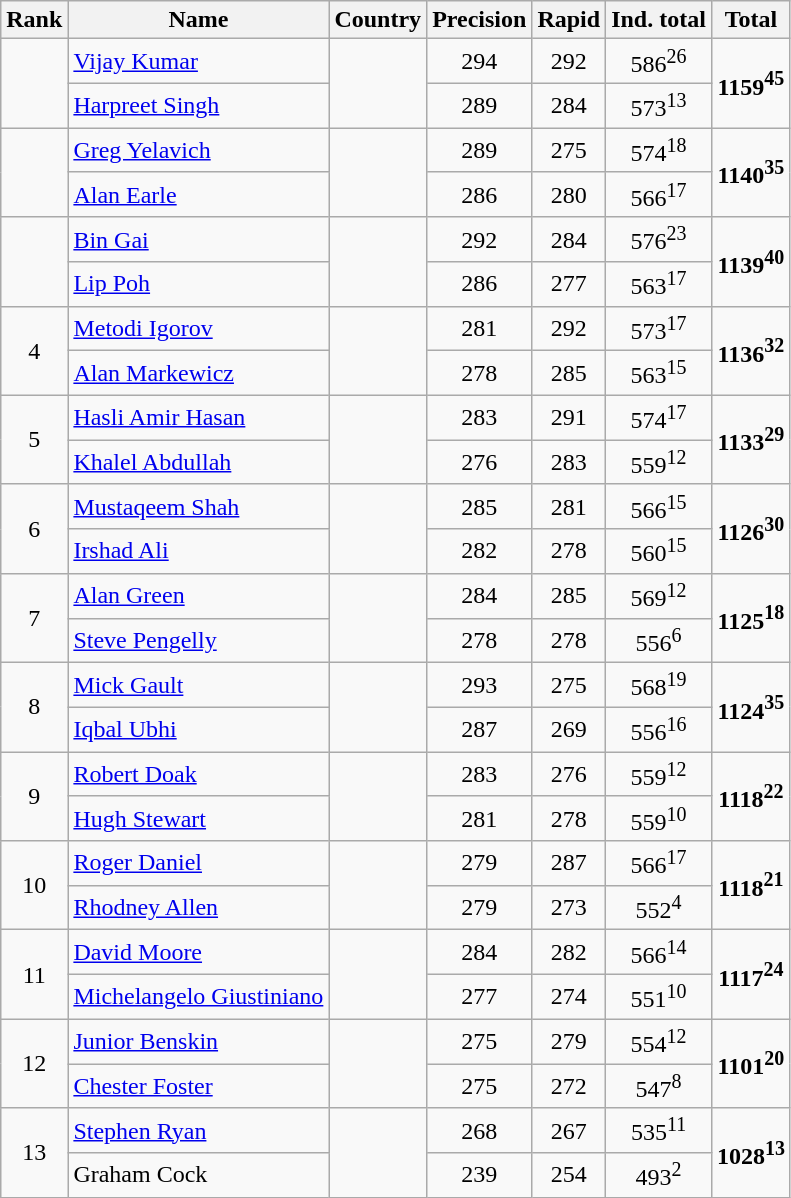<table class="wikitable sortable" style="text-align:center;">
<tr>
<th>Rank</th>
<th>Name</th>
<th>Country</th>
<th>Precision</th>
<th>Rapid</th>
<th>Ind. total</th>
<th>Total</th>
</tr>
<tr>
<td rowspan=2></td>
<td align=left><a href='#'>Vijay Kumar</a></td>
<td rowspan=2></td>
<td>294</td>
<td>292</td>
<td>586<sup>26</sup></td>
<td rowspan=2><strong>1159<sup>45</sup></strong></td>
</tr>
<tr>
<td align=left><a href='#'>Harpreet Singh</a></td>
<td>289</td>
<td>284</td>
<td>573<sup>13</sup></td>
</tr>
<tr>
<td rowspan=2></td>
<td align=left><a href='#'>Greg Yelavich</a></td>
<td rowspan=2></td>
<td>289</td>
<td>275</td>
<td>574<sup>18</sup></td>
<td rowspan=2><strong>1140<sup>35</sup></strong></td>
</tr>
<tr>
<td align=left><a href='#'>Alan Earle</a></td>
<td>286</td>
<td>280</td>
<td>566<sup>17</sup></td>
</tr>
<tr>
<td rowspan=2></td>
<td align=left><a href='#'>Bin Gai</a></td>
<td rowspan=2></td>
<td>292</td>
<td>284</td>
<td>576<sup>23</sup></td>
<td rowspan=2><strong>1139<sup>40</sup></strong></td>
</tr>
<tr>
<td align=left><a href='#'>Lip Poh</a></td>
<td>286</td>
<td>277</td>
<td>563<sup>17</sup></td>
</tr>
<tr>
<td rowspan=2>4</td>
<td align=left><a href='#'>Metodi Igorov</a></td>
<td rowspan=2></td>
<td>281</td>
<td>292</td>
<td>573<sup>17</sup></td>
<td rowspan=2><strong>1136<sup>32</sup></strong></td>
</tr>
<tr>
<td align=left><a href='#'>Alan Markewicz</a></td>
<td>278</td>
<td>285</td>
<td>563<sup>15</sup></td>
</tr>
<tr>
<td rowspan=2>5</td>
<td align=left><a href='#'>Hasli Amir Hasan</a></td>
<td rowspan=2></td>
<td>283</td>
<td>291</td>
<td>574<sup>17</sup></td>
<td rowspan=2><strong>1133<sup>29</sup></strong></td>
</tr>
<tr>
<td align=left><a href='#'>Khalel Abdullah</a></td>
<td>276</td>
<td>283</td>
<td>559<sup>12</sup></td>
</tr>
<tr>
<td rowspan=2>6</td>
<td align=left><a href='#'>Mustaqeem Shah</a></td>
<td rowspan=2></td>
<td>285</td>
<td>281</td>
<td>566<sup>15</sup></td>
<td rowspan=2><strong>1126<sup>30</sup></strong></td>
</tr>
<tr>
<td align=left><a href='#'>Irshad Ali</a></td>
<td>282</td>
<td>278</td>
<td>560<sup>15</sup></td>
</tr>
<tr>
<td rowspan=2>7</td>
<td align=left><a href='#'>Alan Green</a></td>
<td rowspan=2></td>
<td>284</td>
<td>285</td>
<td>569<sup>12</sup></td>
<td rowspan=2><strong>1125<sup>18</sup></strong></td>
</tr>
<tr>
<td align=left><a href='#'>Steve Pengelly</a></td>
<td>278</td>
<td>278</td>
<td>556<sup>6</sup></td>
</tr>
<tr>
<td rowspan=2>8</td>
<td align=left><a href='#'>Mick Gault</a></td>
<td rowspan=2></td>
<td>293</td>
<td>275</td>
<td>568<sup>19</sup></td>
<td rowspan=2><strong>1124<sup>35</sup></strong></td>
</tr>
<tr>
<td align=left><a href='#'>Iqbal Ubhi</a></td>
<td>287</td>
<td>269</td>
<td>556<sup>16</sup></td>
</tr>
<tr>
<td rowspan=2>9</td>
<td align=left><a href='#'>Robert Doak</a></td>
<td rowspan=2></td>
<td>283</td>
<td>276</td>
<td>559<sup>12</sup></td>
<td rowspan=2><strong>1118<sup>22</sup></strong></td>
</tr>
<tr>
<td align=left><a href='#'>Hugh Stewart</a></td>
<td>281</td>
<td>278</td>
<td>559<sup>10</sup></td>
</tr>
<tr>
<td rowspan=2>10</td>
<td align=left><a href='#'>Roger Daniel</a></td>
<td rowspan=2></td>
<td>279</td>
<td>287</td>
<td>566<sup>17</sup></td>
<td rowspan=2><strong>1118<sup>21</sup></strong></td>
</tr>
<tr>
<td align=left><a href='#'>Rhodney Allen</a></td>
<td>279</td>
<td>273</td>
<td>552<sup>4</sup></td>
</tr>
<tr>
<td rowspan=2>11</td>
<td align=left><a href='#'>David Moore</a></td>
<td rowspan=2></td>
<td>284</td>
<td>282</td>
<td>566<sup>14</sup></td>
<td rowspan=2><strong>1117<sup>24</sup></strong></td>
</tr>
<tr>
<td align=left><a href='#'>Michelangelo Giustiniano</a></td>
<td>277</td>
<td>274</td>
<td>551<sup>10</sup></td>
</tr>
<tr>
<td rowspan=2>12</td>
<td align=left><a href='#'>Junior Benskin</a></td>
<td rowspan=2></td>
<td>275</td>
<td>279</td>
<td>554<sup>12</sup></td>
<td rowspan=2><strong>1101<sup>20</sup></strong></td>
</tr>
<tr>
<td align=left><a href='#'>Chester Foster</a></td>
<td>275</td>
<td>272</td>
<td>547<sup>8</sup></td>
</tr>
<tr>
<td rowspan=2>13</td>
<td align=left><a href='#'>Stephen Ryan</a></td>
<td rowspan=2></td>
<td>268</td>
<td>267</td>
<td>535<sup>11</sup></td>
<td rowspan=2><strong>1028<sup>13</sup></strong></td>
</tr>
<tr>
<td align=left>Graham Cock</td>
<td>239</td>
<td>254</td>
<td>493<sup>2</sup></td>
</tr>
</table>
